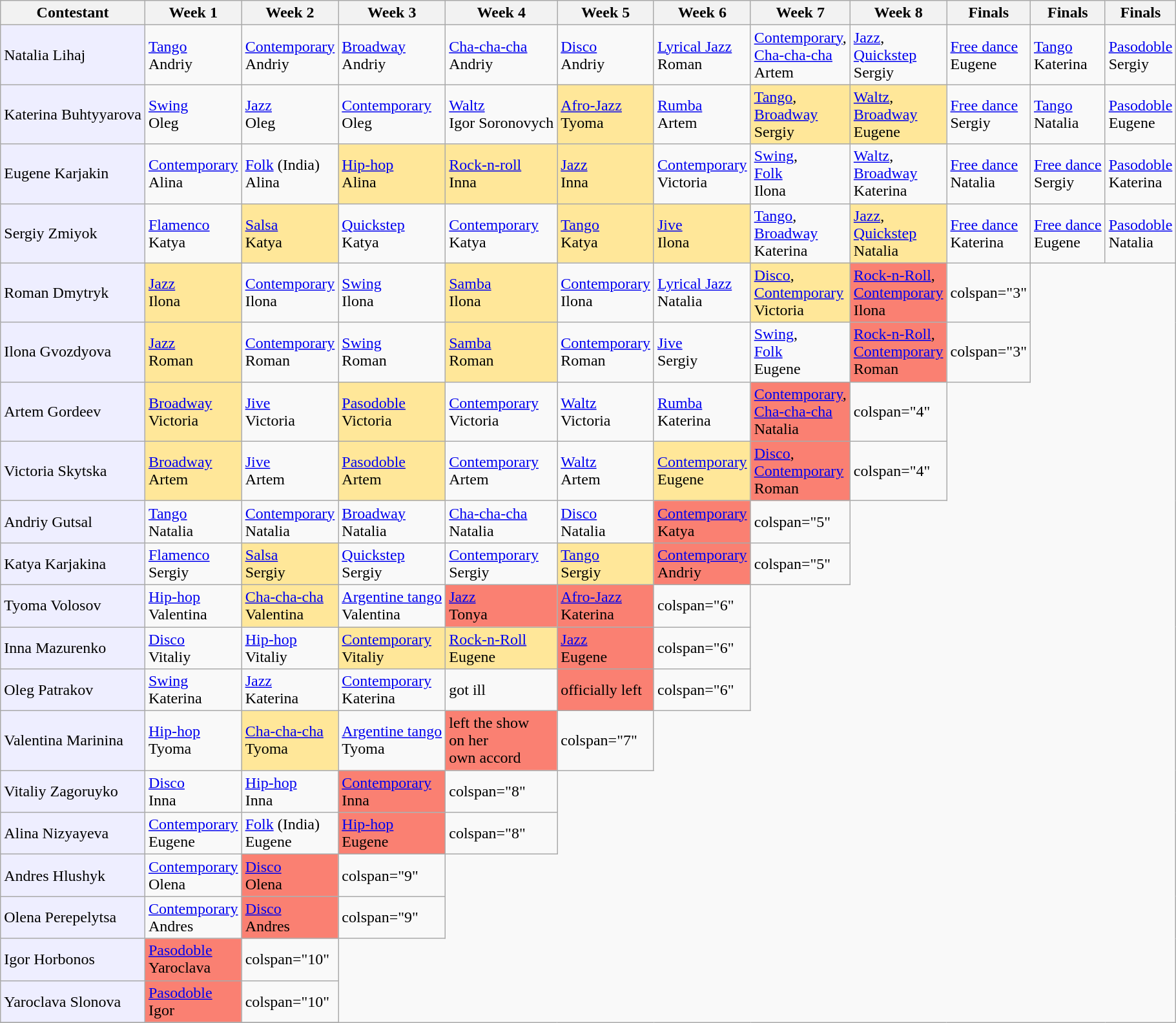<table class="wikitable">
<tr>
<th>Contestant</th>
<th>Week 1</th>
<th>Week 2</th>
<th>Week 3</th>
<th>Week 4</th>
<th>Week 5</th>
<th>Week 6</th>
<th>Week 7</th>
<th>Week 8</th>
<th>Finals</th>
<th>Finals</th>
<th>Finals</th>
</tr>
<tr>
<td bgcolor="#eeeeff">Natalia Lihaj</td>
<td><a href='#'>Tango</a> <br> Andriy</td>
<td><a href='#'>Contemporary</a> <br> Andriy</td>
<td><a href='#'>Broadway</a> <br> Andriy</td>
<td><a href='#'>Cha-cha-cha</a> <br> Andriy</td>
<td><a href='#'>Disco</a> <br> Andriy</td>
<td><a href='#'>Lyrical Jazz</a> <br> Roman</td>
<td><a href='#'>Contemporary</a>, <br> <a href='#'>Cha-cha-cha</a> <br> Artem</td>
<td><a href='#'>Jazz</a>, <br> <a href='#'>Quickstep</a> <br> Sergiy</td>
<td><a href='#'>Free dance</a> <br> Eugene</td>
<td><a href='#'>Tango</a> <br> Katerina</td>
<td><a href='#'>Pasodoble</a> <br> Sergiy</td>
</tr>
<tr>
<td bgcolor="#eeeeff">Katerina Buhtyyarova</td>
<td><a href='#'>Swing</a><br> Oleg</td>
<td><a href='#'>Jazz</a> <br> Oleg</td>
<td><a href='#'>Contemporary</a> <br> Oleg</td>
<td><a href='#'>Waltz</a> <br> Igor Soronovych</td>
<td bgcolor=#FFE799><a href='#'>Afro-Jazz</a> <br> Tyoma</td>
<td><a href='#'>Rumba</a> <br> Artem</td>
<td bgcolor=#FFE799><a href='#'>Tango</a>, <br> <a href='#'>Broadway</a> <br> Sergiy</td>
<td bgcolor=#FFE799><a href='#'>Waltz</a>, <br> <a href='#'>Broadway</a> <br> Eugene</td>
<td><a href='#'>Free dance</a> <br> Sergiy</td>
<td><a href='#'>Tango</a> <br> Natalia</td>
<td><a href='#'>Pasodoble</a> <br> Eugene</td>
</tr>
<tr>
<td bgcolor="#eeeeff">Eugene Karjakin</td>
<td><a href='#'>Contemporary</a> <br> Alina</td>
<td><a href='#'>Folk</a> (India)<br> Alina</td>
<td bgcolor=#FFE799><a href='#'>Hip-hop</a><br> Alina</td>
<td bgcolor=#FFE799><a href='#'>Rock-n-roll</a> <br> Inna</td>
<td bgcolor=#FFE799><a href='#'>Jazz</a> <br> Inna</td>
<td><a href='#'>Contemporary</a> <br> Victoria</td>
<td><a href='#'>Swing</a>, <br> <a href='#'>Folk</a> <br> Ilona</td>
<td><a href='#'>Waltz</a>, <br> <a href='#'>Broadway</a> <br> Katerina</td>
<td><a href='#'>Free dance</a> <br> Natalia</td>
<td><a href='#'>Free dance</a> <br> Sergiy</td>
<td><a href='#'>Pasodoble</a> <br> Katerina</td>
</tr>
<tr>
<td bgcolor="#eeeeff">Sergiy Zmiyok</td>
<td><a href='#'>Flamenco</a><br> Katya</td>
<td bgcolor=#FFE799><a href='#'>Salsa</a> <br> Katya</td>
<td><a href='#'>Quickstep</a><br> Katya</td>
<td><a href='#'>Contemporary</a> <br> Katya</td>
<td bgcolor=#FFE799><a href='#'>Tango</a> <br> Katya</td>
<td bgcolor=#FFE799><a href='#'>Jive</a> <br> Ilona</td>
<td><a href='#'>Tango</a>, <br> <a href='#'>Broadway</a> <br> Katerina</td>
<td bgcolor=#FFE799><a href='#'>Jazz</a>, <br> <a href='#'>Quickstep</a> <br> Natalia</td>
<td><a href='#'>Free dance</a> <br> Katerina</td>
<td><a href='#'>Free dance</a> <br> Eugene</td>
<td><a href='#'>Pasodoble</a> <br> Natalia</td>
</tr>
<tr>
<td bgcolor="#eeeeff">Roman Dmytryk</td>
<td bgcolor=#FFE799><a href='#'>Jazz</a> <br> Ilona</td>
<td><a href='#'>Contemporary</a><br> Ilona</td>
<td><a href='#'>Swing</a><br> Ilona</td>
<td bgcolor=#FFE799><a href='#'>Samba</a> <br> Ilona</td>
<td><a href='#'>Contemporary</a> <br> Ilona</td>
<td><a href='#'>Lyrical Jazz</a> <br> Natalia</td>
<td bgcolor=#FFE799><a href='#'>Disco</a>, <br> <a href='#'>Contemporary</a> <br> Victoria</td>
<td bgcolor=#FA8072><a href='#'>Rock-n-Roll</a>, <br> <a href='#'>Contemporary</a> <br> Ilona</td>
<td>colspan="3" </td>
</tr>
<tr>
<td bgcolor="#eeeeff">Ilona Gvozdyova</td>
<td bgcolor=#FFE799><a href='#'>Jazz</a> <br> Roman</td>
<td><a href='#'>Contemporary</a> <br> Roman</td>
<td><a href='#'>Swing</a> <br> Roman</td>
<td bgcolor=#FFE799><a href='#'>Samba</a> <br> Roman</td>
<td><a href='#'>Contemporary</a> <br> Roman</td>
<td><a href='#'>Jive</a> <br> Sergiy</td>
<td><a href='#'>Swing</a>, <br> <a href='#'>Folk</a> <br> Eugene</td>
<td bgcolor=#FA8072><a href='#'>Rock-n-Roll</a>, <br> <a href='#'>Contemporary</a> <br> Roman</td>
<td>colspan="3" </td>
</tr>
<tr>
<td bgcolor="#eeeeff">Artem Gordeev</td>
<td bgcolor=#FFE799><a href='#'>Broadway</a> <br> Victoria</td>
<td><a href='#'>Jive</a> <br> Victoria</td>
<td bgcolor=#FFE799><a href='#'>Pasodoble</a> <br> Victoria</td>
<td><a href='#'>Contemporary</a> <br> Victoria</td>
<td><a href='#'>Waltz</a> <br> Victoria</td>
<td><a href='#'>Rumba</a> <br> Katerina</td>
<td bgcolor=#FA8072><a href='#'>Contemporary</a>, <br> <a href='#'>Cha-cha-cha</a> <br> Natalia</td>
<td>colspan="4" </td>
</tr>
<tr>
<td bgcolor="#eeeeff">Victoria Skytska</td>
<td bgcolor=#FFE799><a href='#'>Broadway</a> <br> Artem</td>
<td><a href='#'>Jive</a> <br> Artem</td>
<td bgcolor=#FFE799><a href='#'>Pasodoble</a> <br> Artem</td>
<td><a href='#'>Contemporary</a> <br> Artem</td>
<td><a href='#'>Waltz</a> <br> Artem</td>
<td bgcolor=#FFE799><a href='#'>Contemporary</a> <br> Eugene</td>
<td bgcolor=#FA8072><a href='#'>Disco</a>, <br> <a href='#'>Contemporary</a> <br> Roman</td>
<td>colspan="4" </td>
</tr>
<tr>
<td bgcolor="#eeeeff">Andriy Gutsal</td>
<td><a href='#'>Tango</a> <br> Natalia</td>
<td><a href='#'>Contemporary</a> <br> Natalia</td>
<td><a href='#'>Broadway</a> <br> Natalia</td>
<td><a href='#'>Cha-cha-cha</a> <br> Natalia</td>
<td><a href='#'>Disco</a> <br> Natalia</td>
<td bgcolor=#FA8072><a href='#'>Contemporary</a> <br> Katya</td>
<td>colspan="5" </td>
</tr>
<tr>
<td bgcolor="#eeeeff">Katya Karjakina</td>
<td><a href='#'>Flamenco</a><br> Sergiy</td>
<td bgcolor=#FFE799><a href='#'>Salsa</a> <br> Sergiy</td>
<td><a href='#'>Quickstep</a><br> Sergiy</td>
<td><a href='#'>Contemporary</a> <br> Sergiy</td>
<td bgcolor=#FFE799><a href='#'>Tango</a> <br> Sergiy</td>
<td bgcolor=#FA8072><a href='#'>Contemporary</a> <br> Andriy</td>
<td>colspan="5" </td>
</tr>
<tr>
<td bgcolor="#eeeeff">Tyoma Volosov</td>
<td><a href='#'>Hip-hop</a> <br> Valentina</td>
<td bgcolor=#FFE799><a href='#'>Cha-cha-cha</a><br> Valentina</td>
<td><a href='#'>Argentine tango</a><br> Valentina</td>
<td bgcolor=#FA8072><a href='#'>Jazz</a> <br> Tonya</td>
<td bgcolor=#FA8072><a href='#'>Afro-Jazz</a> <br> Katerina</td>
<td>colspan="6" </td>
</tr>
<tr>
<td bgcolor="#eeeeff">Inna Mazurenko</td>
<td><a href='#'>Disco</a> <br> Vitaliy</td>
<td><a href='#'>Hip-hop</a> <br> Vitaliy</td>
<td bgcolor=#FFE799><a href='#'>Contemporary</a> <br> Vitaliy</td>
<td bgcolor=#FFE799><a href='#'>Rock-n-Roll</a> <br> Eugene</td>
<td bgcolor=#FA8072><a href='#'>Jazz</a> <br> Eugene</td>
<td>colspan="6" </td>
</tr>
<tr>
<td bgcolor="#eeeeff">Oleg Patrakov</td>
<td><a href='#'>Swing</a><br> Katerina</td>
<td><a href='#'>Jazz</a><br> Katerina</td>
<td><a href='#'>Contemporary</a><br> Katerina</td>
<td>got ill</td>
<td bgcolor=#FA8072>officially left</td>
<td>colspan="6" </td>
</tr>
<tr>
<td bgcolor="#eeeeff">Valentina Marinina</td>
<td><a href='#'>Hip-hop</a> <br> Tyoma</td>
<td bgcolor=#FFE799><a href='#'>Cha-cha-cha</a> <br> Tyoma</td>
<td><a href='#'>Argentine tango</a> <br> Tyoma</td>
<td bgcolor=#FA8072>left the show <br> on her <br> own accord</td>
<td>colspan="7" </td>
</tr>
<tr>
<td bgcolor="#eeeeff">Vitaliy Zagoruyko</td>
<td><a href='#'>Disco</a><br> Inna</td>
<td><a href='#'>Hip-hop</a><br> Inna</td>
<td bgcolor=#FA8072><a href='#'>Contemporary</a><br> Inna</td>
<td>colspan="8" </td>
</tr>
<tr>
<td bgcolor="#eeeeff">Alina Nizyayeva</td>
<td><a href='#'>Contemporary</a><br> Eugene</td>
<td><a href='#'>Folk</a> (India) <br> Eugene</td>
<td bgcolor=#FA8072><a href='#'>Hip-hop</a> <br> Eugene</td>
<td>colspan="8" </td>
</tr>
<tr>
<td bgcolor="#eeeeff">Andres Hlushyk</td>
<td><a href='#'>Contemporary</a><br> Olena</td>
<td bgcolor=#FA8072><a href='#'>Disco</a> <br> Olena</td>
<td>colspan="9" </td>
</tr>
<tr>
<td bgcolor="#eeeeff">Olena Perepelytsa</td>
<td><a href='#'>Contemporary</a><br> Andres</td>
<td bgcolor=#FA8072><a href='#'>Disco</a> <br> Andres</td>
<td>colspan="9" </td>
</tr>
<tr>
<td bgcolor="#eeeeff">Igor Horbonos</td>
<td bgcolor=#FA8072><a href='#'>Pasodoble</a> <br> Yaroclava</td>
<td>colspan="10" </td>
</tr>
<tr>
<td bgcolor="#eeeeff">Yaroclava Slonova</td>
<td bgcolor=#FA8072><a href='#'>Pasodoble</a> <br> Igor</td>
<td>colspan="10" </td>
</tr>
<tr>
</tr>
</table>
